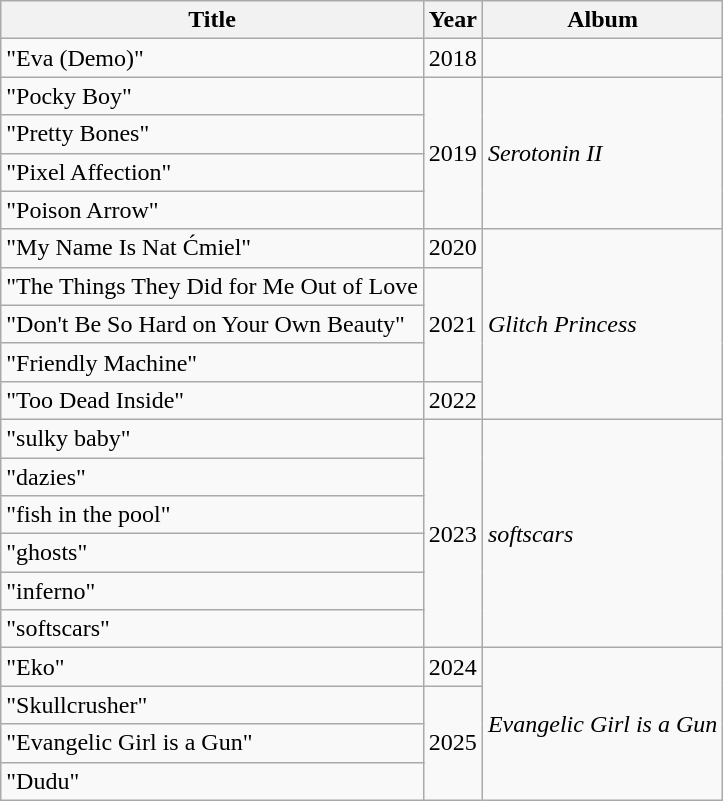<table class="wikitable">
<tr>
<th>Title</th>
<th>Year</th>
<th>Album</th>
</tr>
<tr>
<td>"Eva (Demo)"</td>
<td>2018</td>
<td></td>
</tr>
<tr>
<td>"Pocky Boy"</td>
<td rowspan="4">2019</td>
<td rowspan="4"><em>Serotonin II</em></td>
</tr>
<tr>
<td>"Pretty Bones"</td>
</tr>
<tr>
<td>"Pixel Affection"</td>
</tr>
<tr>
<td>"Poison Arrow"</td>
</tr>
<tr>
<td>"My Name Is Nat Ćmiel"</td>
<td>2020</td>
<td rowspan="5"><em>Glitch Princess</em></td>
</tr>
<tr>
<td>"The Things They Did for Me Out of Love</td>
<td rowspan="3">2021</td>
</tr>
<tr>
<td>"Don't Be So Hard on Your Own Beauty"</td>
</tr>
<tr>
<td>"Friendly Machine"</td>
</tr>
<tr>
<td>"Too Dead Inside"</td>
<td>2022</td>
</tr>
<tr>
<td>"sulky baby"</td>
<td rowspan="6">2023</td>
<td rowspan="6"><em>softscars</em></td>
</tr>
<tr>
<td>"dazies"</td>
</tr>
<tr>
<td>"fish in the pool"</td>
</tr>
<tr>
<td>"ghosts"</td>
</tr>
<tr>
<td>"inferno"</td>
</tr>
<tr>
<td>"softscars"</td>
</tr>
<tr>
<td>"Eko"</td>
<td>2024</td>
<td rowspan="4"><em>Evangelic Girl is a Gun</em></td>
</tr>
<tr>
<td>"Skullcrusher"</td>
<td rowspan="3">2025</td>
</tr>
<tr>
<td>"Evangelic Girl is a Gun"</td>
</tr>
<tr>
<td>"Dudu"</td>
</tr>
</table>
